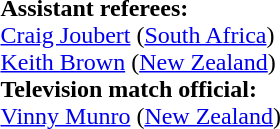<table width=100% style="font-size: 100%">
<tr>
<td><br><strong>Assistant referees:</strong>
<br><a href='#'>Craig Joubert</a> (<a href='#'>South Africa</a>)
<br><a href='#'>Keith Brown</a> (<a href='#'>New Zealand</a>)
<br><strong>Television match official:</strong>
<br><a href='#'>Vinny Munro</a> (<a href='#'>New Zealand</a>)</td>
</tr>
</table>
